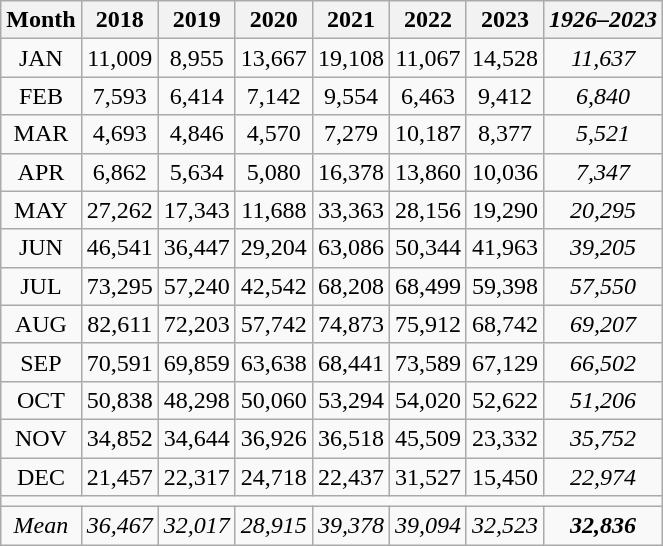<table class="wikitable" style="text-align:center;">
<tr>
<th>Month</th>
<th>2018</th>
<th>2019</th>
<th>2020</th>
<th>2021</th>
<th>2022</th>
<th>2023</th>
<th><em>1926–2023</em></th>
</tr>
<tr>
<td>JAN</td>
<td>11,009</td>
<td>8,955</td>
<td>13,667</td>
<td>19,108</td>
<td>11,067</td>
<td>14,528</td>
<td><em>11,637</em></td>
</tr>
<tr>
<td>FEB</td>
<td>7,593</td>
<td>6,414</td>
<td>7,142</td>
<td>9,554</td>
<td>6,463</td>
<td>9,412</td>
<td><em>6,840</em></td>
</tr>
<tr>
<td>MAR</td>
<td>4,693</td>
<td>4,846</td>
<td>4,570</td>
<td>7,279</td>
<td>10,187</td>
<td>8,377</td>
<td><em>5,521</em></td>
</tr>
<tr>
<td>APR</td>
<td>6,862</td>
<td>5,634</td>
<td>5,080</td>
<td>16,378</td>
<td>13,860</td>
<td>10,036</td>
<td><em>7,347</em></td>
</tr>
<tr>
<td>MAY</td>
<td>27,262</td>
<td>17,343</td>
<td>11,688</td>
<td>33,363</td>
<td>28,156</td>
<td>19,290</td>
<td><em>20,295</em></td>
</tr>
<tr>
<td>JUN</td>
<td>46,541</td>
<td>36,447</td>
<td>29,204</td>
<td>63,086</td>
<td>50,344</td>
<td>41,963</td>
<td><em>39,205</em></td>
</tr>
<tr>
<td>JUL</td>
<td>73,295</td>
<td>57,240</td>
<td>42,542</td>
<td>68,208</td>
<td>68,499</td>
<td>59,398</td>
<td><em>57,550</em></td>
</tr>
<tr>
<td>AUG</td>
<td>82,611</td>
<td>72,203</td>
<td>57,742</td>
<td>74,873</td>
<td>75,912</td>
<td>68,742</td>
<td><em>69,207</em></td>
</tr>
<tr>
<td>SEP</td>
<td>70,591</td>
<td>69,859</td>
<td>63,638</td>
<td>68,441</td>
<td>73,589</td>
<td>67,129</td>
<td><em>66,502</em></td>
</tr>
<tr>
<td>OCT</td>
<td>50,838</td>
<td>48,298</td>
<td>50,060</td>
<td>53,294</td>
<td>54,020</td>
<td>52,622</td>
<td><em>51,206</em></td>
</tr>
<tr>
<td>NOV</td>
<td>34,852</td>
<td>34,644</td>
<td>36,926</td>
<td>36,518</td>
<td>45,509</td>
<td>23,332</td>
<td><em>35,752</em></td>
</tr>
<tr>
<td>DEC</td>
<td>21,457</td>
<td>22,317</td>
<td>24,718</td>
<td>22,437</td>
<td>31,527</td>
<td>15,450</td>
<td><em>22,974</em></td>
</tr>
<tr>
<td colspan="8"></td>
</tr>
<tr>
<td><em>Mean</em></td>
<td><em>36,467</em></td>
<td><em>32,017</em></td>
<td><em>28,915</em></td>
<td><em>39,378</em></td>
<td><em>39,094</em></td>
<td><em>32,523</em></td>
<td><strong><em>32,836</em></strong></td>
</tr>
</table>
